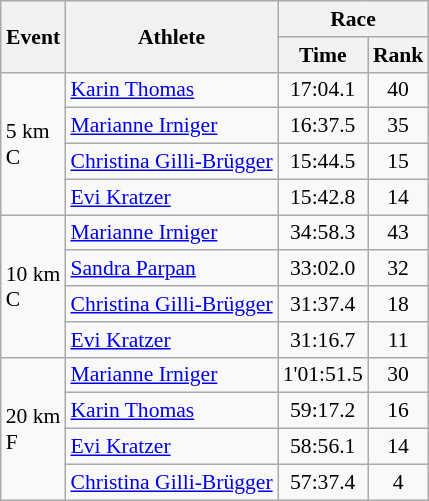<table class="wikitable" border="1" style="font-size:90%">
<tr>
<th rowspan=2>Event</th>
<th rowspan=2>Athlete</th>
<th colspan=2>Race</th>
</tr>
<tr>
<th>Time</th>
<th>Rank</th>
</tr>
<tr>
<td rowspan=4>5 km <br> C</td>
<td><a href='#'>Karin Thomas</a></td>
<td align=center>17:04.1</td>
<td align=center>40</td>
</tr>
<tr>
<td><a href='#'>Marianne Irniger</a></td>
<td align=center>16:37.5</td>
<td align=center>35</td>
</tr>
<tr>
<td><a href='#'>Christina Gilli-Brügger</a></td>
<td align=center>15:44.5</td>
<td align=center>15</td>
</tr>
<tr>
<td><a href='#'>Evi Kratzer</a></td>
<td align=center>15:42.8</td>
<td align=center>14</td>
</tr>
<tr>
<td rowspan=4>10 km <br> C</td>
<td><a href='#'>Marianne Irniger</a></td>
<td align=center>34:58.3</td>
<td align=center>43</td>
</tr>
<tr>
<td><a href='#'>Sandra Parpan</a></td>
<td align=center>33:02.0</td>
<td align=center>32</td>
</tr>
<tr>
<td><a href='#'>Christina Gilli-Brügger</a></td>
<td align=center>31:37.4</td>
<td align=center>18</td>
</tr>
<tr>
<td><a href='#'>Evi Kratzer</a></td>
<td align=center>31:16.7</td>
<td align=center>11</td>
</tr>
<tr>
<td rowspan=4>20 km <br> F</td>
<td><a href='#'>Marianne Irniger</a></td>
<td align=center>1'01:51.5</td>
<td align=center>30</td>
</tr>
<tr>
<td><a href='#'>Karin Thomas</a></td>
<td align=center>59:17.2</td>
<td align=center>16</td>
</tr>
<tr>
<td><a href='#'>Evi Kratzer</a></td>
<td align=center>58:56.1</td>
<td align=center>14</td>
</tr>
<tr>
<td><a href='#'>Christina Gilli-Brügger</a></td>
<td align=center>57:37.4</td>
<td align=center>4</td>
</tr>
</table>
